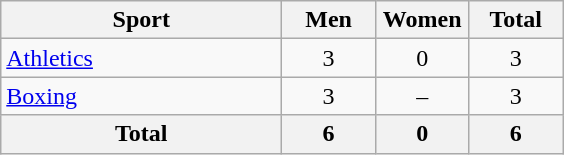<table class="wikitable sortable" style="text-align:center;">
<tr>
<th width=180>Sport</th>
<th width=55>Men</th>
<th width=55>Women</th>
<th width=55>Total</th>
</tr>
<tr>
<td align=left><a href='#'>Athletics</a></td>
<td>3</td>
<td>0</td>
<td>3</td>
</tr>
<tr>
<td align=left><a href='#'>Boxing</a></td>
<td>3</td>
<td>–</td>
<td>3</td>
</tr>
<tr>
<th>Total</th>
<th>6</th>
<th>0</th>
<th>6</th>
</tr>
</table>
